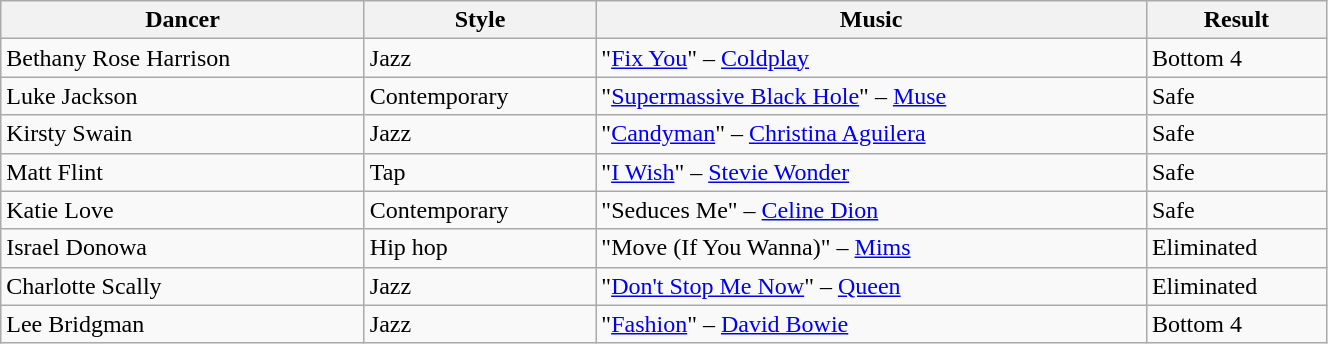<table class="wikitable" style="width:70%;">
<tr>
<th>Dancer</th>
<th>Style</th>
<th>Music</th>
<th>Result</th>
</tr>
<tr>
<td>Bethany Rose Harrison</td>
<td>Jazz</td>
<td>"<a href='#'>Fix You</a>" – <a href='#'>Coldplay</a></td>
<td>Bottom 4</td>
</tr>
<tr>
<td>Luke Jackson</td>
<td>Contemporary</td>
<td>"<a href='#'>Supermassive Black Hole</a>" – <a href='#'>Muse</a></td>
<td>Safe</td>
</tr>
<tr>
<td>Kirsty Swain</td>
<td>Jazz</td>
<td>"<a href='#'>Candyman</a>" – <a href='#'>Christina Aguilera</a></td>
<td>Safe</td>
</tr>
<tr>
<td>Matt Flint</td>
<td>Tap</td>
<td>"<a href='#'>I Wish</a>" – <a href='#'>Stevie Wonder</a></td>
<td>Safe</td>
</tr>
<tr>
<td>Katie Love</td>
<td>Contemporary</td>
<td>"Seduces Me" – <a href='#'>Celine Dion</a></td>
<td>Safe</td>
</tr>
<tr>
<td>Israel Donowa</td>
<td>Hip hop</td>
<td>"Move (If You Wanna)" – <a href='#'>Mims</a></td>
<td>Eliminated</td>
</tr>
<tr>
<td>Charlotte Scally</td>
<td>Jazz</td>
<td>"<a href='#'>Don't Stop Me Now</a>" – <a href='#'>Queen</a></td>
<td>Eliminated</td>
</tr>
<tr>
<td>Lee Bridgman</td>
<td>Jazz</td>
<td>"<a href='#'>Fashion</a>" – <a href='#'>David Bowie</a></td>
<td>Bottom 4</td>
</tr>
</table>
